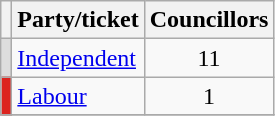<table class="wikitable">
<tr>
<th></th>
<th>Party/ticket</th>
<th>Councillors</th>
</tr>
<tr>
<td style="background:#DDDDDD"></td>
<td><a href='#'>Independent</a></td>
<td style="text-align: center;">11</td>
</tr>
<tr>
<td style="background:#DC241f"></td>
<td><a href='#'>Labour</a></td>
<td style="text-align: center;">1</td>
</tr>
<tr>
</tr>
</table>
